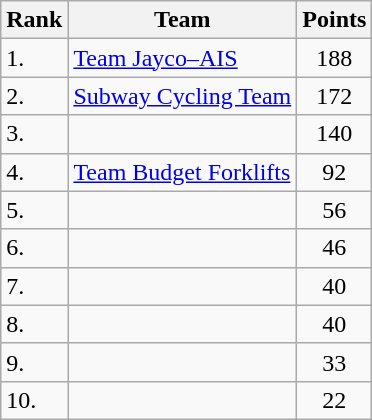<table class="wikitable sortable">
<tr>
<th>Rank</th>
<th>Team</th>
<th>Points</th>
</tr>
<tr>
<td>1.</td>
<td><a href='#'>Team Jayco–AIS</a></td>
<td align=center>188</td>
</tr>
<tr>
<td>2.</td>
<td><a href='#'>Subway Cycling Team</a></td>
<td align=center>172</td>
</tr>
<tr>
<td>3.</td>
<td></td>
<td align=center>140</td>
</tr>
<tr>
<td>4.</td>
<td><a href='#'>Team Budget Forklifts</a></td>
<td align=center>92</td>
</tr>
<tr>
<td>5.</td>
<td></td>
<td align=center>56</td>
</tr>
<tr>
<td>6.</td>
<td></td>
<td align=center>46</td>
</tr>
<tr>
<td>7.</td>
<td></td>
<td align=center>40</td>
</tr>
<tr>
<td>8.</td>
<td></td>
<td align=center>40</td>
</tr>
<tr>
<td>9.</td>
<td></td>
<td align=center>33</td>
</tr>
<tr>
<td>10.</td>
<td></td>
<td align=center>22</td>
</tr>
</table>
